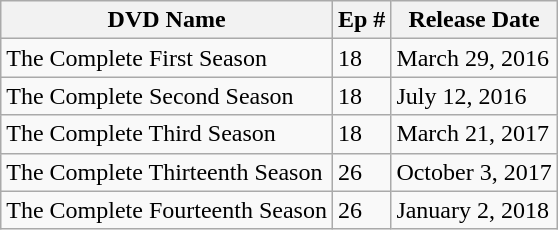<table class="wikitable">
<tr>
<th>DVD Name</th>
<th>Ep #</th>
<th>Release Date</th>
</tr>
<tr>
<td>The Complete First Season</td>
<td>18</td>
<td>March 29, 2016</td>
</tr>
<tr>
<td>The Complete Second Season</td>
<td>18</td>
<td>July 12, 2016</td>
</tr>
<tr>
<td>The Complete Third Season</td>
<td>18</td>
<td>March 21, 2017</td>
</tr>
<tr>
<td>The Complete Thirteenth Season</td>
<td>26</td>
<td>October 3, 2017</td>
</tr>
<tr>
<td>The Complete Fourteenth Season</td>
<td>26</td>
<td>January 2, 2018</td>
</tr>
</table>
